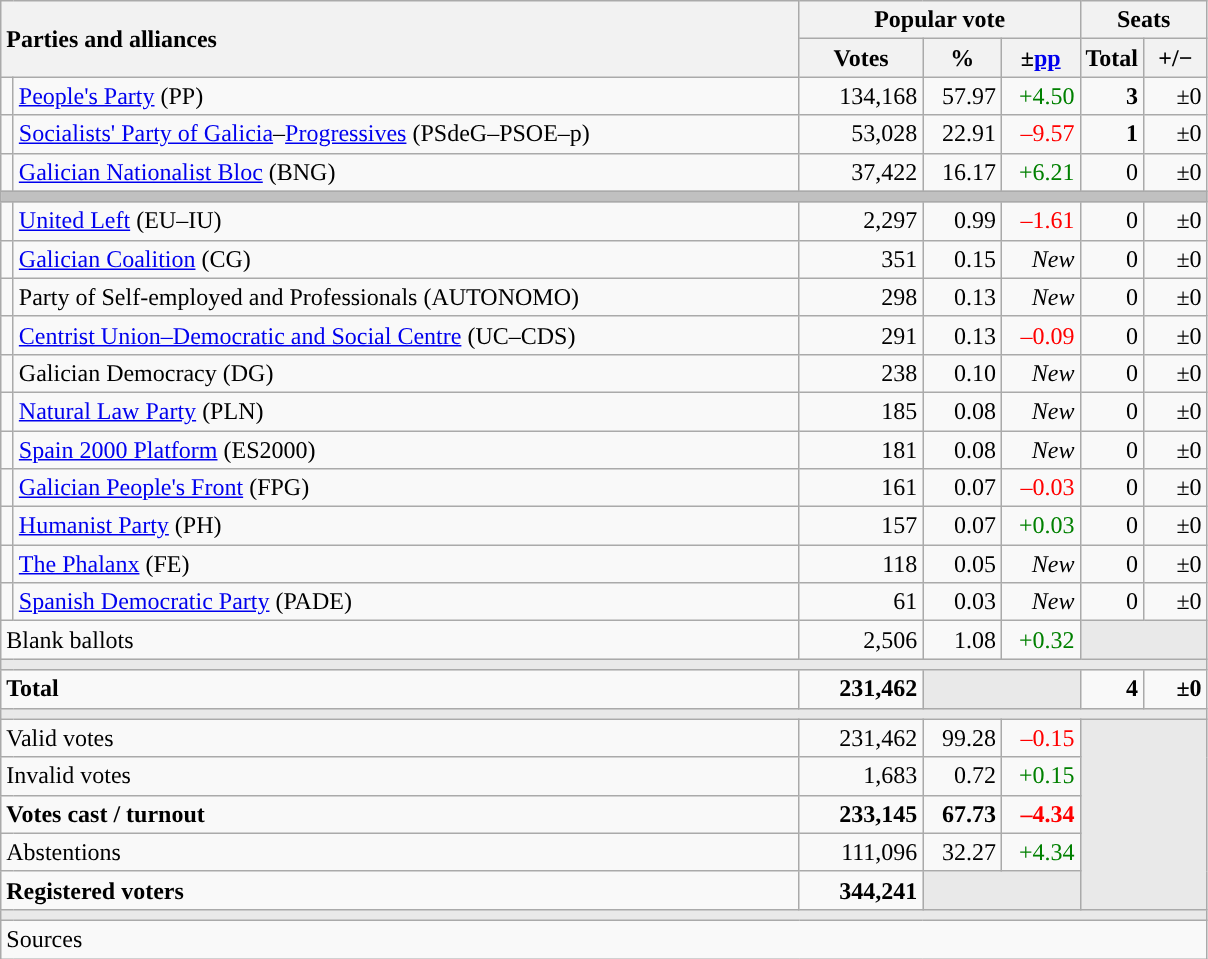<table class="wikitable" style="text-align:right;">
<tr>
<th style="text-align:left;" rowspan="2" colspan="2" width="525">Parties and alliances</th>
<th colspan="3">Popular vote</th>
<th colspan="2">Seats</th>
</tr>
<tr>
<th width="75">Votes</th>
<th width="45">%</th>
<th width="45">±<a href='#'>pp</a></th>
<th width="35">Total</th>
<th width="35">+/−</th>
</tr>
<tr>
<td width="1" style="color:inherit;background:"></td>
<td align="left"><a href='#'>People's Party</a> (PP)</td>
<td>134,168</td>
<td>57.97</td>
<td style="color:green;">+4.50</td>
<td><strong>3</strong></td>
<td>±0</td>
</tr>
<tr>
<td style="color:inherit;background:"></td>
<td align="left"><a href='#'>Socialists' Party of Galicia</a>–<a href='#'>Progressives</a> (PSdeG–PSOE–p)</td>
<td>53,028</td>
<td>22.91</td>
<td style="color:red;">–9.57</td>
<td><strong>1</strong></td>
<td>±0</td>
</tr>
<tr>
<td style="color:inherit;background:"></td>
<td align="left"><a href='#'>Galician Nationalist Bloc</a> (BNG)</td>
<td>37,422</td>
<td>16.17</td>
<td style="color:green;">+6.21</td>
<td>0</td>
<td>±0</td>
</tr>
<tr>
<td colspan="7" bgcolor="#C0C0C0"></td>
</tr>
<tr>
<td style="color:inherit;background:"></td>
<td align="left"><a href='#'>United Left</a> (EU–IU)</td>
<td>2,297</td>
<td>0.99</td>
<td style="color:red;">–1.61</td>
<td>0</td>
<td>±0</td>
</tr>
<tr>
<td style="color:inherit;background:"></td>
<td align="left"><a href='#'>Galician Coalition</a> (CG)</td>
<td>351</td>
<td>0.15</td>
<td><em>New</em></td>
<td>0</td>
<td>±0</td>
</tr>
<tr>
<td style="color:inherit;background:"></td>
<td align="left">Party of Self-employed and Professionals (AUTONOMO)</td>
<td>298</td>
<td>0.13</td>
<td><em>New</em></td>
<td>0</td>
<td>±0</td>
</tr>
<tr>
<td style="color:inherit;background:"></td>
<td align="left"><a href='#'>Centrist Union–Democratic and Social Centre</a> (UC–CDS)</td>
<td>291</td>
<td>0.13</td>
<td style="color:red;">–0.09</td>
<td>0</td>
<td>±0</td>
</tr>
<tr>
<td style="color:inherit;background:"></td>
<td align="left">Galician Democracy (DG)</td>
<td>238</td>
<td>0.10</td>
<td><em>New</em></td>
<td>0</td>
<td>±0</td>
</tr>
<tr>
<td style="color:inherit;background:"></td>
<td align="left"><a href='#'>Natural Law Party</a> (PLN)</td>
<td>185</td>
<td>0.08</td>
<td><em>New</em></td>
<td>0</td>
<td>±0</td>
</tr>
<tr>
<td style="color:inherit;background:"></td>
<td align="left"><a href='#'>Spain 2000 Platform</a> (ES2000)</td>
<td>181</td>
<td>0.08</td>
<td><em>New</em></td>
<td>0</td>
<td>±0</td>
</tr>
<tr>
<td style="color:inherit;background:"></td>
<td align="left"><a href='#'>Galician People's Front</a> (FPG)</td>
<td>161</td>
<td>0.07</td>
<td style="color:red;">–0.03</td>
<td>0</td>
<td>±0</td>
</tr>
<tr>
<td style="color:inherit;background:"></td>
<td align="left"><a href='#'>Humanist Party</a> (PH)</td>
<td>157</td>
<td>0.07</td>
<td style="color:green;">+0.03</td>
<td>0</td>
<td>±0</td>
</tr>
<tr>
<td style="color:inherit;background:"></td>
<td align="left"><a href='#'>The Phalanx</a> (FE)</td>
<td>118</td>
<td>0.05</td>
<td><em>New</em></td>
<td>0</td>
<td>±0</td>
</tr>
<tr>
<td style="color:inherit;background:"></td>
<td align="left"><a href='#'>Spanish Democratic Party</a> (PADE)</td>
<td>61</td>
<td>0.03</td>
<td><em>New</em></td>
<td>0</td>
<td>±0</td>
</tr>
<tr>
<td align="left" colspan="2">Blank ballots</td>
<td>2,506</td>
<td>1.08</td>
<td style="color:green;">+0.32</td>
<td bgcolor="#E9E9E9" colspan="2"></td>
</tr>
<tr>
<td colspan="7" bgcolor="#E9E9E9"></td>
</tr>
<tr style="font-weight:bold;">
<td align="left" colspan="2">Total</td>
<td>231,462</td>
<td bgcolor="#E9E9E9" colspan="2"></td>
<td>4</td>
<td>±0</td>
</tr>
<tr>
<td colspan="7" bgcolor="#E9E9E9"></td>
</tr>
<tr>
<td align="left" colspan="2">Valid votes</td>
<td>231,462</td>
<td>99.28</td>
<td style="color:red;">–0.15</td>
<td bgcolor="#E9E9E9" colspan="2" rowspan="5"></td>
</tr>
<tr>
<td align="left" colspan="2">Invalid votes</td>
<td>1,683</td>
<td>0.72</td>
<td style="color:green;">+0.15</td>
</tr>
<tr style="font-weight:bold;">
<td align="left" colspan="2">Votes cast / turnout</td>
<td>233,145</td>
<td>67.73</td>
<td style="color:red;">–4.34</td>
</tr>
<tr>
<td align="left" colspan="2">Abstentions</td>
<td>111,096</td>
<td>32.27</td>
<td style="color:green;">+4.34</td>
</tr>
<tr style="font-weight:bold;">
<td align="left" colspan="2">Registered voters</td>
<td>344,241</td>
<td bgcolor="#E9E9E9" colspan="2"></td>
</tr>
<tr>
<td colspan="7" bgcolor="#E9E9E9"></td>
</tr>
<tr>
<td align="left" colspan="7">Sources</td>
</tr>
</table>
